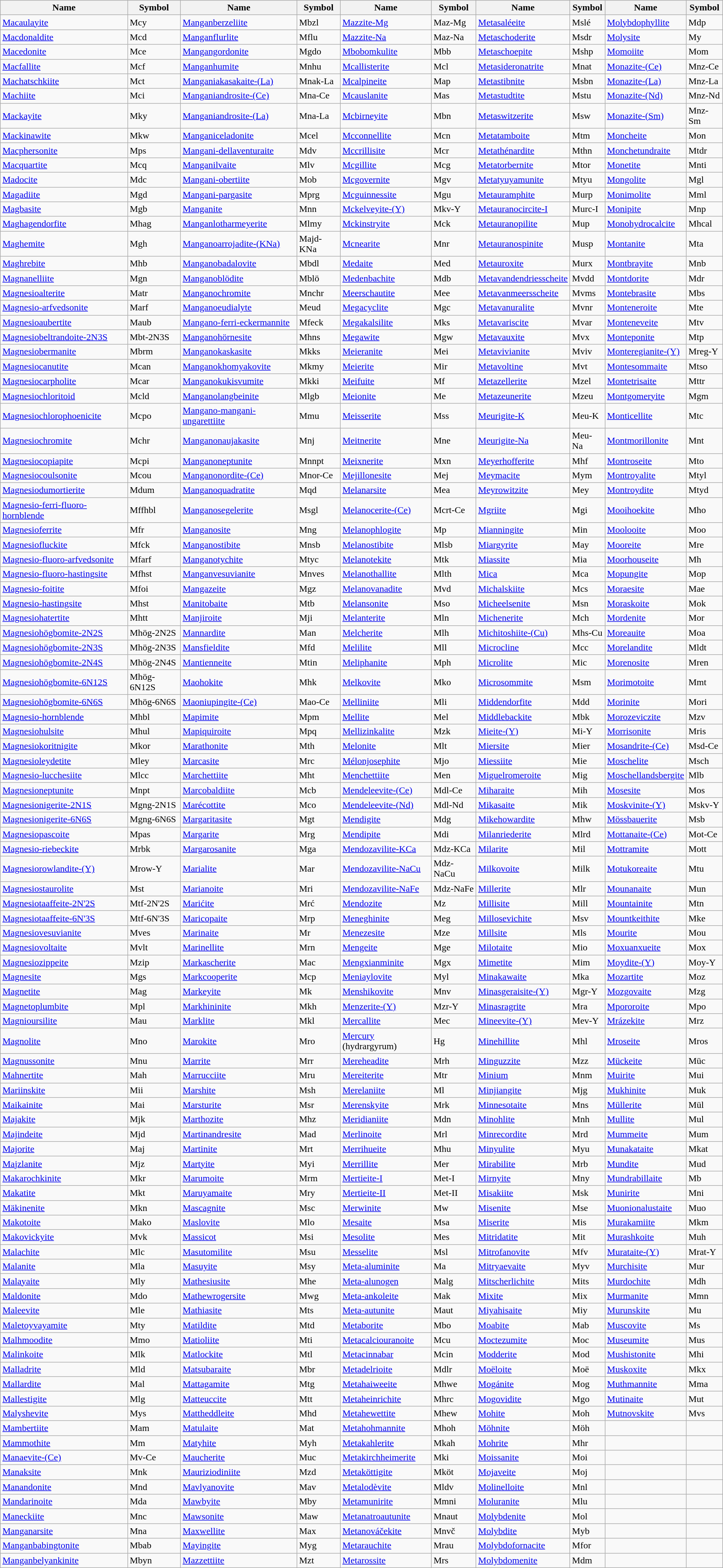<table class="wikitable">
<tr>
<th>Name</th>
<th>Symbol</th>
<th>Name</th>
<th>Symbol</th>
<th>Name</th>
<th>Symbol</th>
<th>Name</th>
<th>Symbol</th>
<th>Name</th>
<th>Symbol</th>
</tr>
<tr>
<td><a href='#'>Macaulayite</a></td>
<td>Mcy</td>
<td><a href='#'>Manganberzeliite</a></td>
<td>Mbzl</td>
<td><a href='#'>Mazzite-Mg</a></td>
<td>Maz-Mg</td>
<td><a href='#'>Metasaléeite</a></td>
<td>Mslé</td>
<td><a href='#'>Molybdophyllite</a></td>
<td>Mdp</td>
</tr>
<tr>
<td><a href='#'>Macdonaldite</a></td>
<td>Mcd</td>
<td><a href='#'>Manganflurlite</a></td>
<td>Mflu</td>
<td><a href='#'>Mazzite-Na</a></td>
<td>Maz-Na</td>
<td><a href='#'>Metaschoderite</a></td>
<td>Msdr</td>
<td><a href='#'>Molysite</a></td>
<td>My</td>
</tr>
<tr>
<td><a href='#'>Macedonite</a></td>
<td>Mce</td>
<td><a href='#'>Mangangordonite</a></td>
<td>Mgdo</td>
<td><a href='#'>Mbobomkulite</a></td>
<td>Mbb</td>
<td><a href='#'>Metaschoepite</a></td>
<td>Mshp</td>
<td><a href='#'>Momoiite</a></td>
<td>Mom</td>
</tr>
<tr>
<td><a href='#'>Macfallite</a></td>
<td>Mcf</td>
<td><a href='#'>Manganhumite</a></td>
<td>Mnhu</td>
<td><a href='#'>Mcallisterite</a></td>
<td>Mcl</td>
<td><a href='#'>Metasideronatrite</a></td>
<td>Mnat</td>
<td><a href='#'>Monazite-(Ce)</a></td>
<td>Mnz-Ce</td>
</tr>
<tr>
<td><a href='#'>Machatschkiite</a></td>
<td>Mct</td>
<td><a href='#'>Manganiakasakaite-(La)</a></td>
<td>Mnak-La</td>
<td><a href='#'>Mcalpineite</a></td>
<td>Map</td>
<td><a href='#'>Metastibnite</a></td>
<td>Msbn</td>
<td><a href='#'>Monazite-(La)</a></td>
<td>Mnz-La</td>
</tr>
<tr>
<td><a href='#'>Machiite</a></td>
<td>Mci</td>
<td><a href='#'>Manganiandrosite-(Ce)</a></td>
<td>Mna-Ce</td>
<td><a href='#'>Mcauslanite</a></td>
<td>Mas</td>
<td><a href='#'>Metastudtite</a></td>
<td>Mstu</td>
<td><a href='#'>Monazite-(Nd)</a></td>
<td>Mnz-Nd</td>
</tr>
<tr>
<td><a href='#'>Mackayite</a></td>
<td>Mky</td>
<td><a href='#'>Manganiandrosite-(La)</a></td>
<td>Mna-La</td>
<td><a href='#'>Mcbirneyite</a></td>
<td>Mbn</td>
<td><a href='#'>Metaswitzerite</a></td>
<td>Msw</td>
<td><a href='#'>Monazite-(Sm)</a></td>
<td>Mnz-Sm</td>
</tr>
<tr>
<td><a href='#'>Mackinawite</a></td>
<td>Mkw</td>
<td><a href='#'>Manganiceladonite</a></td>
<td>Mcel</td>
<td><a href='#'>Mcconnellite</a></td>
<td>Mcn</td>
<td><a href='#'>Metatamboite</a></td>
<td>Mtm</td>
<td><a href='#'>Moncheite</a></td>
<td>Mon</td>
</tr>
<tr>
<td><a href='#'>Macphersonite</a></td>
<td>Mps</td>
<td><a href='#'>Mangani-dellaventuraite</a></td>
<td>Mdv</td>
<td><a href='#'>Mccrillisite</a></td>
<td>Mcr</td>
<td><a href='#'>Metathénardite</a></td>
<td>Mthn</td>
<td><a href='#'>Monchetundraite</a></td>
<td>Mtdr</td>
</tr>
<tr>
<td><a href='#'>Macquartite</a></td>
<td>Mcq</td>
<td><a href='#'>Manganilvaite</a></td>
<td>Mlv</td>
<td><a href='#'>Mcgillite</a></td>
<td>Mcg</td>
<td><a href='#'>Metatorbernite</a></td>
<td>Mtor</td>
<td><a href='#'>Monetite</a></td>
<td>Mnti</td>
</tr>
<tr>
<td><a href='#'>Madocite</a></td>
<td>Mdc</td>
<td><a href='#'>Mangani-obertiite</a></td>
<td>Mob</td>
<td><a href='#'>Mcgovernite</a></td>
<td>Mgv</td>
<td><a href='#'>Metatyuyamunite</a></td>
<td>Mtyu</td>
<td><a href='#'>Mongolite</a></td>
<td>Mgl</td>
</tr>
<tr>
<td><a href='#'>Magadiite</a></td>
<td>Mgd</td>
<td><a href='#'>Mangani-pargasite</a></td>
<td>Mprg</td>
<td><a href='#'>Mcguinnessite</a></td>
<td>Mgu</td>
<td><a href='#'>Metauramphite</a></td>
<td>Murp</td>
<td><a href='#'>Monimolite</a></td>
<td>Mml</td>
</tr>
<tr>
<td><a href='#'>Magbasite</a></td>
<td>Mgb</td>
<td><a href='#'>Manganite</a></td>
<td>Mnn</td>
<td><a href='#'>Mckelveyite-(Y)</a></td>
<td>Mkv-Y</td>
<td><a href='#'>Metauranocircite-I</a></td>
<td>Murc-I</td>
<td><a href='#'>Monipite</a></td>
<td>Mnp</td>
</tr>
<tr>
<td><a href='#'>Maghagendorfite</a></td>
<td>Mhag</td>
<td><a href='#'>Manganlotharmeyerite</a></td>
<td>Mlmy</td>
<td><a href='#'>Mckinstryite</a></td>
<td>Mck</td>
<td><a href='#'>Metauranopilite</a></td>
<td>Mup</td>
<td><a href='#'>Monohydrocalcite</a></td>
<td>Mhcal</td>
</tr>
<tr>
<td><a href='#'>Maghemite</a></td>
<td>Mgh</td>
<td><a href='#'>Manganoarrojadite-(KNa)</a></td>
<td>Majd-KNa</td>
<td><a href='#'>Mcnearite</a></td>
<td>Mnr</td>
<td><a href='#'>Metauranospinite</a></td>
<td>Musp</td>
<td><a href='#'>Montanite</a></td>
<td>Mta</td>
</tr>
<tr>
<td><a href='#'>Maghrebite</a></td>
<td>Mhb</td>
<td><a href='#'>Manganobadalovite</a></td>
<td>Mbdl</td>
<td><a href='#'>Medaite</a></td>
<td>Med</td>
<td><a href='#'>Metauroxite</a></td>
<td>Murx</td>
<td><a href='#'>Montbrayite</a></td>
<td>Mnb</td>
</tr>
<tr>
<td><a href='#'>Magnanelliite</a></td>
<td>Mgn</td>
<td><a href='#'>Manganoblödite</a></td>
<td>Mblö</td>
<td><a href='#'>Medenbachite</a></td>
<td>Mdb</td>
<td><a href='#'>Metavandendriesscheite</a></td>
<td>Mvdd</td>
<td><a href='#'>Montdorite</a></td>
<td>Mdr</td>
</tr>
<tr>
<td><a href='#'>Magnesioalterite</a></td>
<td>Matr</td>
<td><a href='#'>Manganochromite</a></td>
<td>Mnchr</td>
<td><a href='#'>Meerschautite</a></td>
<td>Mee</td>
<td><a href='#'>Metavanmeersscheite</a></td>
<td>Mvms</td>
<td><a href='#'>Montebrasite</a></td>
<td>Mbs</td>
</tr>
<tr>
<td><a href='#'>Magnesio-arfvedsonite</a></td>
<td>Marf</td>
<td><a href='#'>Manganoeudialyte</a></td>
<td>Meud</td>
<td><a href='#'>Megacyclite</a></td>
<td>Mgc</td>
<td><a href='#'>Metavanuralite</a></td>
<td>Mvnr</td>
<td><a href='#'>Monteneroite</a></td>
<td>Mte</td>
</tr>
<tr>
<td><a href='#'>Magnesioaubertite</a></td>
<td>Maub</td>
<td><a href='#'>Mangano-ferri-eckermannite</a></td>
<td>Mfeck</td>
<td><a href='#'>Megakalsilite</a></td>
<td>Mks</td>
<td><a href='#'>Metavariscite</a></td>
<td>Mvar</td>
<td><a href='#'>Monteneveite</a></td>
<td>Mtv</td>
</tr>
<tr>
<td><a href='#'>Magnesiobeltrandoite-2N3S</a></td>
<td>Mbt-2N3S</td>
<td><a href='#'>Manganohörnesite</a></td>
<td>Mhns</td>
<td><a href='#'>Megawite</a></td>
<td>Mgw</td>
<td><a href='#'>Metavauxite</a></td>
<td>Mvx</td>
<td><a href='#'>Monteponite</a></td>
<td>Mtp</td>
</tr>
<tr>
<td><a href='#'>Magnesiobermanite</a></td>
<td>Mbrm</td>
<td><a href='#'>Manganokaskasite</a></td>
<td>Mkks</td>
<td><a href='#'>Meieranite</a></td>
<td>Mei</td>
<td><a href='#'>Metavivianite</a></td>
<td>Mviv</td>
<td><a href='#'>Monteregianite-(Y)</a></td>
<td>Mreg-Y</td>
</tr>
<tr>
<td><a href='#'>Magnesiocanutite</a></td>
<td>Mcan</td>
<td><a href='#'>Manganokhomyakovite</a></td>
<td>Mkmy</td>
<td><a href='#'>Meierite</a></td>
<td>Mir</td>
<td><a href='#'>Metavoltine</a></td>
<td>Mvt</td>
<td><a href='#'>Montesommaite</a></td>
<td>Mtso</td>
</tr>
<tr>
<td><a href='#'>Magnesiocarpholite</a></td>
<td>Mcar</td>
<td><a href='#'>Manganokukisvumite</a></td>
<td>Mkki</td>
<td><a href='#'>Meifuite</a></td>
<td>Mf</td>
<td><a href='#'>Metazellerite</a></td>
<td>Mzel</td>
<td><a href='#'>Montetrisaite</a></td>
<td>Mttr</td>
</tr>
<tr>
<td><a href='#'>Magnesiochloritoid</a></td>
<td>Mcld</td>
<td><a href='#'>Manganolangbeinite</a></td>
<td>Mlgb</td>
<td><a href='#'>Meionite</a></td>
<td>Me</td>
<td><a href='#'>Metazeunerite</a></td>
<td>Mzeu</td>
<td><a href='#'>Montgomeryite</a></td>
<td>Mgm</td>
</tr>
<tr>
<td><a href='#'>Magnesiochlorophoenicite</a></td>
<td>Mcpo</td>
<td><a href='#'>Mangano-mangani-ungarettiite</a></td>
<td>Mmu</td>
<td><a href='#'>Meisserite</a></td>
<td>Mss</td>
<td><a href='#'>Meurigite-K</a></td>
<td>Meu-K</td>
<td><a href='#'>Monticellite</a></td>
<td>Mtc</td>
</tr>
<tr>
<td><a href='#'>Magnesiochromite</a></td>
<td>Mchr</td>
<td><a href='#'>Manganonaujakasite</a></td>
<td>Mnj</td>
<td><a href='#'>Meitnerite</a></td>
<td>Mne</td>
<td><a href='#'>Meurigite-Na</a></td>
<td>Meu-Na</td>
<td><a href='#'>Montmorillonite</a></td>
<td>Mnt</td>
</tr>
<tr>
<td><a href='#'>Magnesiocopiapite</a></td>
<td>Mcpi</td>
<td><a href='#'>Manganoneptunite</a></td>
<td>Mnnpt</td>
<td><a href='#'>Meixnerite</a></td>
<td>Mxn</td>
<td><a href='#'>Meyerhofferite</a></td>
<td>Mhf</td>
<td><a href='#'>Montroseite</a></td>
<td>Mto</td>
</tr>
<tr>
<td><a href='#'>Magnesiocoulsonite</a></td>
<td>Mcou</td>
<td><a href='#'>Manganonordite-(Ce)</a></td>
<td>Mnor-Ce</td>
<td><a href='#'>Mejillonesite</a></td>
<td>Mej</td>
<td><a href='#'>Meymacite</a></td>
<td>Mym</td>
<td><a href='#'>Montroyalite</a></td>
<td>Mtyl</td>
</tr>
<tr>
<td><a href='#'>Magnesiodumortierite</a></td>
<td>Mdum</td>
<td><a href='#'>Manganoquadratite</a></td>
<td>Mqd</td>
<td><a href='#'>Melanarsite</a></td>
<td>Mea</td>
<td><a href='#'>Meyrowitzite</a></td>
<td>Mey</td>
<td><a href='#'>Montroydite</a></td>
<td>Mtyd</td>
</tr>
<tr>
<td><a href='#'>Magnesio-ferri-fluoro-hornblende</a></td>
<td>Mffhbl</td>
<td><a href='#'>Manganosegelerite</a></td>
<td>Msgl</td>
<td><a href='#'>Melanocerite-(Ce)</a></td>
<td>Mcrt-Ce</td>
<td><a href='#'>Mgriite</a></td>
<td>Mgi</td>
<td><a href='#'>Mooihoekite</a></td>
<td>Mho</td>
</tr>
<tr>
<td><a href='#'>Magnesioferrite</a></td>
<td>Mfr</td>
<td><a href='#'>Manganosite</a></td>
<td>Mng</td>
<td><a href='#'>Melanophlogite</a></td>
<td>Mp</td>
<td><a href='#'>Mianningite</a></td>
<td>Min</td>
<td><a href='#'>Moolooite</a></td>
<td>Moo</td>
</tr>
<tr>
<td><a href='#'>Magnesiofluckite</a></td>
<td>Mfck</td>
<td><a href='#'>Manganostibite</a></td>
<td>Mnsb</td>
<td><a href='#'>Melanostibite</a></td>
<td>Mlsb</td>
<td><a href='#'>Miargyrite</a></td>
<td>May</td>
<td><a href='#'>Mooreite</a></td>
<td>Mre</td>
</tr>
<tr>
<td><a href='#'>Magnesio-fluoro-arfvedsonite</a></td>
<td>Mfarf</td>
<td><a href='#'>Manganotychite</a></td>
<td>Mtyc</td>
<td><a href='#'>Melanotekite</a></td>
<td>Mtk</td>
<td><a href='#'>Miassite</a></td>
<td>Mia</td>
<td><a href='#'>Moorhouseite</a></td>
<td>Mh</td>
</tr>
<tr>
<td><a href='#'>Magnesio-fluoro-hastingsite</a></td>
<td>Mfhst</td>
<td><a href='#'>Manganvesuvianite</a></td>
<td>Mnves</td>
<td><a href='#'>Melanothallite</a></td>
<td>Mlth</td>
<td><a href='#'>Mica</a></td>
<td>Mca</td>
<td><a href='#'>Mopungite</a></td>
<td>Mop</td>
</tr>
<tr>
<td><a href='#'>Magnesio-foitite</a></td>
<td>Mfoi</td>
<td><a href='#'>Mangazeite</a></td>
<td>Mgz</td>
<td><a href='#'>Melanovanadite</a></td>
<td>Mvd</td>
<td><a href='#'>Michalskiite</a></td>
<td>Mcs</td>
<td><a href='#'>Moraesite</a></td>
<td>Mae</td>
</tr>
<tr>
<td><a href='#'>Magnesio-hastingsite</a></td>
<td>Mhst</td>
<td><a href='#'>Manitobaite</a></td>
<td>Mtb</td>
<td><a href='#'>Melansonite</a></td>
<td>Mso</td>
<td><a href='#'>Micheelsenite</a></td>
<td>Msn</td>
<td><a href='#'>Moraskoite</a></td>
<td>Mok</td>
</tr>
<tr>
<td><a href='#'>Magnesiohatertite</a></td>
<td>Mhtt</td>
<td><a href='#'>Manjiroite</a></td>
<td>Mji</td>
<td><a href='#'>Melanterite</a></td>
<td>Mln</td>
<td><a href='#'>Michenerite</a></td>
<td>Mch</td>
<td><a href='#'>Mordenite</a></td>
<td>Mor</td>
</tr>
<tr>
<td><a href='#'>Magnesiohögbomite-2N2S</a></td>
<td>Mhög-2N2S</td>
<td><a href='#'>Mannardite</a></td>
<td>Man</td>
<td><a href='#'>Melcherite</a></td>
<td>Mlh</td>
<td><a href='#'>Michitoshiite-(Cu)</a></td>
<td>Mhs-Cu</td>
<td><a href='#'>Moreauite</a></td>
<td>Moa</td>
</tr>
<tr>
<td><a href='#'>Magnesiohögbomite-2N3S</a></td>
<td>Mhög-2N3S</td>
<td><a href='#'>Mansfieldite</a></td>
<td>Mfd</td>
<td><a href='#'>Melilite</a></td>
<td>Mll</td>
<td><a href='#'>Microcline</a></td>
<td>Mcc</td>
<td><a href='#'>Morelandite</a></td>
<td>Mldt</td>
</tr>
<tr>
<td><a href='#'>Magnesiohögbomite-2N4S</a></td>
<td>Mhög-2N4S</td>
<td><a href='#'>Mantienneite</a></td>
<td>Mtin</td>
<td><a href='#'>Meliphanite</a></td>
<td>Mph</td>
<td><a href='#'>Microlite</a></td>
<td>Mic</td>
<td><a href='#'>Morenosite</a></td>
<td>Mren</td>
</tr>
<tr>
<td><a href='#'>Magnesiohögbomite-6N12S</a></td>
<td>Mhög-6N12S</td>
<td><a href='#'>Maohokite</a></td>
<td>Mhk</td>
<td><a href='#'>Melkovite</a></td>
<td>Mko</td>
<td><a href='#'>Microsommite</a></td>
<td>Msm</td>
<td><a href='#'>Morimotoite</a></td>
<td>Mmt</td>
</tr>
<tr>
<td><a href='#'>Magnesiohögbomite-6N6S</a></td>
<td>Mhög-6N6S</td>
<td><a href='#'>Maoniupingite-(Ce)</a></td>
<td>Mao-Ce</td>
<td><a href='#'>Melliniite</a></td>
<td>Mli</td>
<td><a href='#'>Middendorfite</a></td>
<td>Mdd</td>
<td><a href='#'>Morinite</a></td>
<td>Mori</td>
</tr>
<tr>
<td><a href='#'>Magnesio-hornblende</a></td>
<td>Mhbl</td>
<td><a href='#'>Mapimite</a></td>
<td>Mpm</td>
<td><a href='#'>Mellite</a></td>
<td>Mel</td>
<td><a href='#'>Middlebackite</a></td>
<td>Mbk</td>
<td><a href='#'>Morozeviczite</a></td>
<td>Mzv</td>
</tr>
<tr>
<td><a href='#'>Magnesiohulsite</a></td>
<td>Mhul</td>
<td><a href='#'>Mapiquiroite</a></td>
<td>Mpq</td>
<td><a href='#'>Mellizinkalite</a></td>
<td>Mzk</td>
<td><a href='#'>Mieite-(Y)</a></td>
<td>Mi-Y</td>
<td><a href='#'>Morrisonite</a></td>
<td>Mris</td>
</tr>
<tr>
<td><a href='#'>Magnesiokoritnigite</a></td>
<td>Mkor</td>
<td><a href='#'>Marathonite</a></td>
<td>Mth</td>
<td><a href='#'>Melonite</a></td>
<td>Mlt</td>
<td><a href='#'>Miersite</a></td>
<td>Mier</td>
<td><a href='#'>Mosandrite-(Ce)</a></td>
<td>Msd-Ce</td>
</tr>
<tr>
<td><a href='#'>Magnesioleydetite</a></td>
<td>Mley</td>
<td><a href='#'>Marcasite</a></td>
<td>Mrc</td>
<td><a href='#'>Mélonjosephite</a></td>
<td>Mjo</td>
<td><a href='#'>Miessiite</a></td>
<td>Mie</td>
<td><a href='#'>Moschelite</a></td>
<td>Msch</td>
</tr>
<tr>
<td><a href='#'>Magnesio-lucchesiite</a></td>
<td>Mlcc</td>
<td><a href='#'>Marchettiite</a></td>
<td>Mht</td>
<td><a href='#'>Menchettiite</a></td>
<td>Men</td>
<td><a href='#'>Miguelromeroite</a></td>
<td>Mig</td>
<td><a href='#'>Moschellandsbergite</a></td>
<td>Mlb</td>
</tr>
<tr>
<td><a href='#'>Magnesioneptunite</a></td>
<td>Mnpt</td>
<td><a href='#'>Marcobaldiite</a></td>
<td>Mcb</td>
<td><a href='#'>Mendeleevite-(Ce)</a></td>
<td>Mdl-Ce</td>
<td><a href='#'>Miharaite</a></td>
<td>Mih</td>
<td><a href='#'>Mosesite</a></td>
<td>Mos</td>
</tr>
<tr>
<td><a href='#'>Magnesionigerite-2N1S</a></td>
<td>Mgng-2N1S</td>
<td><a href='#'>Marécottite</a></td>
<td>Mco</td>
<td><a href='#'>Mendeleevite-(Nd)</a></td>
<td>Mdl-Nd</td>
<td><a href='#'>Mikasaite</a></td>
<td>Mik</td>
<td><a href='#'>Moskvinite-(Y)</a></td>
<td>Mskv-Y</td>
</tr>
<tr>
<td><a href='#'>Magnesionigerite-6N6S</a></td>
<td>Mgng-6N6S</td>
<td><a href='#'>Margaritasite</a></td>
<td>Mgt</td>
<td><a href='#'>Mendigite</a></td>
<td>Mdg</td>
<td><a href='#'>Mikehowardite</a></td>
<td>Mhw</td>
<td><a href='#'>Mössbauerite</a></td>
<td>Msb</td>
</tr>
<tr>
<td><a href='#'>Magnesiopascoite</a></td>
<td>Mpas</td>
<td><a href='#'>Margarite</a></td>
<td>Mrg</td>
<td><a href='#'>Mendipite</a></td>
<td>Mdi</td>
<td><a href='#'>Milanriederite</a></td>
<td>Mlrd</td>
<td><a href='#'>Mottanaite-(Ce)</a></td>
<td>Mot-Ce</td>
</tr>
<tr>
<td><a href='#'>Magnesio-riebeckite</a></td>
<td>Mrbk</td>
<td><a href='#'>Margarosanite</a></td>
<td>Mga</td>
<td><a href='#'>Mendozavilite-KCa</a></td>
<td>Mdz-KCa</td>
<td><a href='#'>Milarite</a></td>
<td>Mil</td>
<td><a href='#'>Mottramite</a></td>
<td>Mott</td>
</tr>
<tr>
<td><a href='#'>Magnesiorowlandite-(Y)</a></td>
<td>Mrow-Y</td>
<td><a href='#'>Marialite</a></td>
<td>Mar</td>
<td><a href='#'>Mendozavilite-NaCu</a></td>
<td>Mdz-NaCu</td>
<td><a href='#'>Milkovoite</a></td>
<td>Milk</td>
<td><a href='#'>Motukoreaite</a></td>
<td>Mtu</td>
</tr>
<tr>
<td><a href='#'>Magnesiostaurolite</a></td>
<td>Mst</td>
<td><a href='#'>Marianoite</a></td>
<td>Mri</td>
<td><a href='#'>Mendozavilite-NaFe</a></td>
<td>Mdz-NaFe</td>
<td><a href='#'>Millerite</a></td>
<td>Mlr</td>
<td><a href='#'>Mounanaite</a></td>
<td>Mun</td>
</tr>
<tr>
<td><a href='#'>Magnesiotaaffeite-2N'2S</a></td>
<td>Mtf-2N'2S</td>
<td><a href='#'>Marićite</a></td>
<td>Mrć</td>
<td><a href='#'>Mendozite</a></td>
<td>Mz</td>
<td><a href='#'>Millisite</a></td>
<td>Mill</td>
<td><a href='#'>Mountainite</a></td>
<td>Mtn</td>
</tr>
<tr>
<td><a href='#'>Magnesiotaaffeite-6N'3S</a></td>
<td>Mtf-6N'3S</td>
<td><a href='#'>Maricopaite</a></td>
<td>Mrp</td>
<td><a href='#'>Meneghinite</a></td>
<td>Meg</td>
<td><a href='#'>Millosevichite</a></td>
<td>Msv</td>
<td><a href='#'>Mountkeithite</a></td>
<td>Mke</td>
</tr>
<tr>
<td><a href='#'>Magnesiovesuvianite</a></td>
<td>Mves</td>
<td><a href='#'>Marinaite</a></td>
<td>Mr</td>
<td><a href='#'>Menezesite</a></td>
<td>Mze</td>
<td><a href='#'>Millsite</a></td>
<td>Mls</td>
<td><a href='#'>Mourite</a></td>
<td>Mou</td>
</tr>
<tr>
<td><a href='#'>Magnesiovoltaite</a></td>
<td>Mvlt</td>
<td><a href='#'>Marinellite</a></td>
<td>Mrn</td>
<td><a href='#'>Mengeite</a></td>
<td>Mge</td>
<td><a href='#'>Milotaite</a></td>
<td>Mio</td>
<td><a href='#'>Moxuanxueite</a></td>
<td>Mox</td>
</tr>
<tr>
<td><a href='#'>Magnesiozippeite</a></td>
<td>Mzip</td>
<td><a href='#'>Markascherite</a></td>
<td>Mac</td>
<td><a href='#'>Mengxianminite</a></td>
<td>Mgx</td>
<td><a href='#'>Mimetite</a></td>
<td>Mim</td>
<td><a href='#'>Moydite-(Y)</a></td>
<td>Moy-Y</td>
</tr>
<tr>
<td><a href='#'>Magnesite</a></td>
<td>Mgs</td>
<td><a href='#'>Markcooperite</a></td>
<td>Mcp</td>
<td><a href='#'>Meniaylovite</a></td>
<td>Myl</td>
<td><a href='#'>Minakawaite</a></td>
<td>Mka</td>
<td><a href='#'>Mozartite</a></td>
<td>Moz</td>
</tr>
<tr>
<td><a href='#'>Magnetite</a></td>
<td>Mag</td>
<td><a href='#'>Markeyite</a></td>
<td>Mk</td>
<td><a href='#'>Menshikovite</a></td>
<td>Mnv</td>
<td><a href='#'>Minasgeraisite-(Y)</a></td>
<td>Mgr-Y</td>
<td><a href='#'>Mozgovaite</a></td>
<td>Mzg</td>
</tr>
<tr>
<td><a href='#'>Magnetoplumbite</a></td>
<td>Mpl</td>
<td><a href='#'>Markhininite</a></td>
<td>Mkh</td>
<td><a href='#'>Menzerite-(Y)</a></td>
<td>Mzr-Y</td>
<td><a href='#'>Minasragrite</a></td>
<td>Mra</td>
<td><a href='#'>Mpororoite</a></td>
<td>Mpo</td>
</tr>
<tr>
<td><a href='#'>Magnioursilite</a></td>
<td>Mau</td>
<td><a href='#'>Marklite</a></td>
<td>Mkl</td>
<td><a href='#'>Mercallite</a></td>
<td>Mec</td>
<td><a href='#'>Mineevite-(Y)</a></td>
<td>Mev-Y</td>
<td><a href='#'>Mrázekite</a></td>
<td>Mrz</td>
</tr>
<tr>
<td><a href='#'>Magnolite</a></td>
<td>Mno</td>
<td><a href='#'>Marokite</a></td>
<td>Mro</td>
<td><a href='#'>Mercury</a> (hydrargyrum)</td>
<td>Hg</td>
<td><a href='#'>Minehillite</a></td>
<td>Mhl</td>
<td><a href='#'>Mroseite</a></td>
<td>Mros</td>
</tr>
<tr>
<td><a href='#'>Magnussonite</a></td>
<td>Mnu</td>
<td><a href='#'>Marrite</a></td>
<td>Mrr</td>
<td><a href='#'>Mereheadite</a></td>
<td>Mrh</td>
<td><a href='#'>Minguzzite</a></td>
<td>Mzz</td>
<td><a href='#'>Mückeite</a></td>
<td>Müc</td>
</tr>
<tr>
<td><a href='#'>Mahnertite</a></td>
<td>Mah</td>
<td><a href='#'>Marrucciite</a></td>
<td>Mru</td>
<td><a href='#'>Mereiterite</a></td>
<td>Mtr</td>
<td><a href='#'>Minium</a></td>
<td>Mnm</td>
<td><a href='#'>Muirite</a></td>
<td>Mui</td>
</tr>
<tr>
<td><a href='#'>Mariinskite</a></td>
<td>Mii</td>
<td><a href='#'>Marshite</a></td>
<td>Msh</td>
<td><a href='#'>Merelaniite</a></td>
<td>Ml</td>
<td><a href='#'>Minjiangite</a></td>
<td>Mjg</td>
<td><a href='#'>Mukhinite</a></td>
<td>Muk</td>
</tr>
<tr>
<td><a href='#'>Maikainite</a></td>
<td>Mai</td>
<td><a href='#'>Marsturite</a></td>
<td>Msr</td>
<td><a href='#'>Merenskyite</a></td>
<td>Mrk</td>
<td><a href='#'>Minnesotaite</a></td>
<td>Mns</td>
<td><a href='#'>Müllerite</a></td>
<td>Mül</td>
</tr>
<tr>
<td><a href='#'>Majakite</a></td>
<td>Mjk</td>
<td><a href='#'>Marthozite</a></td>
<td>Mhz</td>
<td><a href='#'>Meridianiite</a></td>
<td>Mdn</td>
<td><a href='#'>Minohlite</a></td>
<td>Mnh</td>
<td><a href='#'>Mullite</a></td>
<td>Mul</td>
</tr>
<tr>
<td><a href='#'>Majindeite</a></td>
<td>Mjd</td>
<td><a href='#'>Martinandresite</a></td>
<td>Mad</td>
<td><a href='#'>Merlinoite</a></td>
<td>Mrl</td>
<td><a href='#'>Minrecordite</a></td>
<td>Mrd</td>
<td><a href='#'>Mummeite</a></td>
<td>Mum</td>
</tr>
<tr>
<td><a href='#'>Majorite</a></td>
<td>Maj</td>
<td><a href='#'>Martinite</a></td>
<td>Mrt</td>
<td><a href='#'>Merrihueite</a></td>
<td>Mhu</td>
<td><a href='#'>Minyulite</a></td>
<td>Myu</td>
<td><a href='#'>Munakataite</a></td>
<td>Mkat</td>
</tr>
<tr>
<td><a href='#'>Majzlanite</a></td>
<td>Mjz</td>
<td><a href='#'>Martyite</a></td>
<td>Myi</td>
<td><a href='#'>Merrillite</a></td>
<td>Mer</td>
<td><a href='#'>Mirabilite</a></td>
<td>Mrb</td>
<td><a href='#'>Mundite</a></td>
<td>Mud</td>
</tr>
<tr>
<td><a href='#'>Makarochkinite</a></td>
<td>Mkr</td>
<td><a href='#'>Marumoite</a></td>
<td>Mrm</td>
<td><a href='#'>Mertieite-I</a></td>
<td>Met-I</td>
<td><a href='#'>Mirnyite</a></td>
<td>Mny</td>
<td><a href='#'>Mundrabillaite</a></td>
<td>Mb</td>
</tr>
<tr>
<td><a href='#'>Makatite</a></td>
<td>Mkt</td>
<td><a href='#'>Maruyamaite</a></td>
<td>Mry</td>
<td><a href='#'>Mertieite-II</a></td>
<td>Met-II</td>
<td><a href='#'>Misakiite</a></td>
<td>Msk</td>
<td><a href='#'>Munirite</a></td>
<td>Mni</td>
</tr>
<tr>
<td><a href='#'>Mäkinenite</a></td>
<td>Mkn</td>
<td><a href='#'>Mascagnite</a></td>
<td>Msc</td>
<td><a href='#'>Merwinite</a></td>
<td>Mw</td>
<td><a href='#'>Misenite</a></td>
<td>Mse</td>
<td><a href='#'>Muonionalustaite</a></td>
<td>Muo</td>
</tr>
<tr>
<td><a href='#'>Makotoite</a></td>
<td>Mako</td>
<td><a href='#'>Maslovite</a></td>
<td>Mlo</td>
<td><a href='#'>Mesaite</a></td>
<td>Msa</td>
<td><a href='#'>Miserite</a></td>
<td>Mis</td>
<td><a href='#'>Murakamiite</a></td>
<td>Mkm</td>
</tr>
<tr>
<td><a href='#'>Makovickyite</a></td>
<td>Mvk</td>
<td><a href='#'>Massicot</a></td>
<td>Msi</td>
<td><a href='#'>Mesolite</a></td>
<td>Mes</td>
<td><a href='#'>Mitridatite</a></td>
<td>Mit</td>
<td><a href='#'>Murashkoite</a></td>
<td>Muh</td>
</tr>
<tr>
<td><a href='#'>Malachite</a></td>
<td>Mlc</td>
<td><a href='#'>Masutomilite</a></td>
<td>Msu</td>
<td><a href='#'>Messelite</a></td>
<td>Msl</td>
<td><a href='#'>Mitrofanovite</a></td>
<td>Mfv</td>
<td><a href='#'>Murataite-(Y)</a></td>
<td>Mrat-Y</td>
</tr>
<tr>
<td><a href='#'>Malanite</a></td>
<td>Mla</td>
<td><a href='#'>Masuyite</a></td>
<td>Msy</td>
<td><a href='#'>Meta-aluminite</a></td>
<td>Ma</td>
<td><a href='#'>Mitryaevaite</a></td>
<td>Myv</td>
<td><a href='#'>Murchisite</a></td>
<td>Mur</td>
</tr>
<tr>
<td><a href='#'>Malayaite</a></td>
<td>Mly</td>
<td><a href='#'>Mathesiusite</a></td>
<td>Mhe</td>
<td><a href='#'>Meta-alunogen</a></td>
<td>Malg</td>
<td><a href='#'>Mitscherlichite</a></td>
<td>Mits</td>
<td><a href='#'>Murdochite</a></td>
<td>Mdh</td>
</tr>
<tr>
<td><a href='#'>Maldonite</a></td>
<td>Mdo</td>
<td><a href='#'>Mathewrogersite</a></td>
<td>Mwg</td>
<td><a href='#'>Meta-ankoleite</a></td>
<td>Mak</td>
<td><a href='#'>Mixite</a></td>
<td>Mix</td>
<td><a href='#'>Murmanite</a></td>
<td>Mmn</td>
</tr>
<tr>
<td><a href='#'>Maleevite</a></td>
<td>Mle</td>
<td><a href='#'>Mathiasite</a></td>
<td>Mts</td>
<td><a href='#'>Meta-autunite</a></td>
<td>Maut</td>
<td><a href='#'>Miyahisaite</a></td>
<td>Miy</td>
<td><a href='#'>Murunskite</a></td>
<td>Mu</td>
</tr>
<tr>
<td><a href='#'>Maletoyvayamite</a></td>
<td>Mty</td>
<td><a href='#'>Matildite</a></td>
<td>Mtd</td>
<td><a href='#'>Metaborite</a></td>
<td>Mbo</td>
<td><a href='#'>Moabite</a></td>
<td>Mab</td>
<td><a href='#'>Muscovite</a></td>
<td>Ms</td>
</tr>
<tr>
<td><a href='#'>Malhmoodite</a></td>
<td>Mmo</td>
<td><a href='#'>Matioliite</a></td>
<td>Mti</td>
<td><a href='#'>Metacalciouranoite</a></td>
<td>Mcu</td>
<td><a href='#'>Moctezumite</a></td>
<td>Moc</td>
<td><a href='#'>Museumite</a></td>
<td>Mus</td>
</tr>
<tr>
<td><a href='#'>Malinkoite</a></td>
<td>Mlk</td>
<td><a href='#'>Matlockite</a></td>
<td>Mtl</td>
<td><a href='#'>Metacinnabar</a></td>
<td>Mcin</td>
<td><a href='#'>Modderite</a></td>
<td>Mod</td>
<td><a href='#'>Mushistonite</a></td>
<td>Mhi</td>
</tr>
<tr>
<td><a href='#'>Malladrite</a></td>
<td>Mld</td>
<td><a href='#'>Matsubaraite</a></td>
<td>Mbr</td>
<td><a href='#'>Metadelrioite</a></td>
<td>Mdlr</td>
<td><a href='#'>Moëloite</a></td>
<td>Moë</td>
<td><a href='#'>Muskoxite</a></td>
<td>Mkx</td>
</tr>
<tr>
<td><a href='#'>Mallardite</a></td>
<td>Mal</td>
<td><a href='#'>Mattagamite</a></td>
<td>Mtg</td>
<td><a href='#'>Metahaiweeite</a></td>
<td>Mhwe</td>
<td><a href='#'>Mogánite</a></td>
<td>Mog</td>
<td><a href='#'>Muthmannite</a></td>
<td>Mma</td>
</tr>
<tr>
<td><a href='#'>Mallestigite</a></td>
<td>Mlg</td>
<td><a href='#'>Matteuccite</a></td>
<td>Mtt</td>
<td><a href='#'>Metaheinrichite</a></td>
<td>Mhrc</td>
<td><a href='#'>Mogovidite</a></td>
<td>Mgo</td>
<td><a href='#'>Mutinaite</a></td>
<td>Mut</td>
</tr>
<tr>
<td><a href='#'>Malyshevite</a></td>
<td>Mys</td>
<td><a href='#'>Mattheddleite</a></td>
<td>Mhd</td>
<td><a href='#'>Metahewettite</a></td>
<td>Mhew</td>
<td><a href='#'>Mohite</a></td>
<td>Moh</td>
<td><a href='#'>Mutnovskite</a></td>
<td>Mvs</td>
</tr>
<tr>
<td><a href='#'>Mambertiite</a></td>
<td>Mam</td>
<td><a href='#'>Matulaite</a></td>
<td>Mat</td>
<td><a href='#'>Metahohmannite</a></td>
<td>Mhoh</td>
<td><a href='#'>Möhnite</a></td>
<td>Möh</td>
<td></td>
<td></td>
</tr>
<tr>
<td><a href='#'>Mammothite</a></td>
<td>Mm</td>
<td><a href='#'>Matyhite</a></td>
<td>Myh</td>
<td><a href='#'>Metakahlerite</a></td>
<td>Mkah</td>
<td><a href='#'>Mohrite</a></td>
<td>Mhr</td>
<td></td>
<td></td>
</tr>
<tr>
<td><a href='#'>Manaevite-(Ce)</a></td>
<td>Mv-Ce</td>
<td><a href='#'>Maucherite</a></td>
<td>Muc</td>
<td><a href='#'>Metakirchheimerite</a></td>
<td>Mki</td>
<td><a href='#'>Moissanite</a></td>
<td>Moi</td>
<td></td>
<td></td>
</tr>
<tr>
<td><a href='#'>Manaksite</a></td>
<td>Mnk</td>
<td><a href='#'>Mauriziodiniite</a></td>
<td>Mzd</td>
<td><a href='#'>Metaköttigite</a></td>
<td>Mköt</td>
<td><a href='#'>Mojaveite</a></td>
<td>Moj</td>
<td></td>
<td></td>
</tr>
<tr>
<td><a href='#'>Manandonite</a></td>
<td>Mnd</td>
<td><a href='#'>Mavlyanovite</a></td>
<td>Mav</td>
<td><a href='#'>Metalodèvite</a></td>
<td>Mldv</td>
<td><a href='#'>Molinelloite</a></td>
<td>Mnl</td>
<td></td>
<td></td>
</tr>
<tr>
<td><a href='#'>Mandarinoite</a></td>
<td>Mda</td>
<td><a href='#'>Mawbyite</a></td>
<td>Mby</td>
<td><a href='#'>Metamunirite</a></td>
<td>Mmni</td>
<td><a href='#'>Moluranite</a></td>
<td>Mlu</td>
<td></td>
<td></td>
</tr>
<tr>
<td><a href='#'>Maneckiite</a></td>
<td>Mnc</td>
<td><a href='#'>Mawsonite</a></td>
<td>Maw</td>
<td><a href='#'>Metanatroautunite</a></td>
<td>Mnaut</td>
<td><a href='#'>Molybdenite</a></td>
<td>Mol</td>
<td></td>
<td></td>
</tr>
<tr>
<td><a href='#'>Manganarsite</a></td>
<td>Mna</td>
<td><a href='#'>Maxwellite</a></td>
<td>Max</td>
<td><a href='#'>Metanováčekite</a></td>
<td>Mnvč</td>
<td><a href='#'>Molybdite</a></td>
<td>Myb</td>
<td></td>
<td></td>
</tr>
<tr>
<td><a href='#'>Manganbabingtonite</a></td>
<td>Mbab</td>
<td><a href='#'>Mayingite</a></td>
<td>Myg</td>
<td><a href='#'>Metarauchite</a></td>
<td>Mrau</td>
<td><a href='#'>Molybdofornacite</a></td>
<td>Mfor</td>
<td></td>
<td></td>
</tr>
<tr>
<td><a href='#'>Manganbelyankinite</a></td>
<td>Mbyn</td>
<td><a href='#'>Mazzettiite</a></td>
<td>Mzt</td>
<td><a href='#'>Metarossite</a></td>
<td>Mrs</td>
<td><a href='#'>Molybdomenite</a></td>
<td>Mdm</td>
<td></td>
<td></td>
</tr>
</table>
